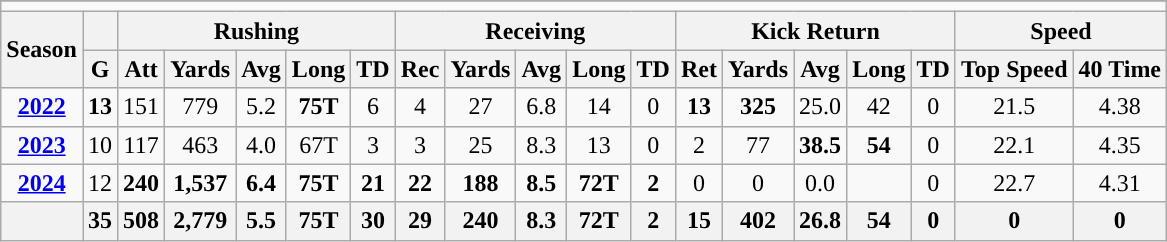<table class=wikitable style="text-align:center;">
<tr>
</tr>
<tr>
<td ! colspan="23"></td>
</tr>
<tr>
<th rowspan=2>Season</th>
<th rowspan=1> </th>
<th colspan=5>Rushing</th>
<th colspan=5>Receiving</th>
<th colspan=5>Kick Return</th>
<th colspan=5>Speed</th>
</tr>
<tr>
<th>G</th>
<th>Att</th>
<th>Yards</th>
<th>Avg</th>
<th>Long</th>
<th>TD</th>
<th>Rec</th>
<th>Yards</th>
<th>Avg</th>
<th>Long</th>
<th>TD</th>
<th>Ret</th>
<th>Yards</th>
<th>Avg</th>
<th>Long</th>
<th>TD</th>
<th>Top Speed</th>
<th>40 Time</th>
</tr>
<tr>
<td><strong><a href='#'>2022</a></strong></td>
<td><strong>13</strong></td>
<td>151</td>
<td>779</td>
<td>5.2</td>
<td><strong>75T</strong></td>
<td>6</td>
<td>4</td>
<td>27</td>
<td>6.8</td>
<td>14</td>
<td>0</td>
<td><strong>13</strong></td>
<td><strong>325</strong></td>
<td>25.0</td>
<td>42</td>
<td>0</td>
<td>21.5</td>
<td>4.38</td>
</tr>
<tr>
<td><strong><a href='#'>2023</a></strong></td>
<td>10</td>
<td>117</td>
<td>463</td>
<td>4.0</td>
<td>67T</td>
<td>3</td>
<td>3</td>
<td>25</td>
<td>8.3</td>
<td>13</td>
<td>0</td>
<td>2</td>
<td>77</td>
<td><strong>38.5</strong></td>
<td><strong>54</strong></td>
<td>0</td>
<td>22.1</td>
<td>4.35</td>
</tr>
<tr>
<td><strong><a href='#'>2024</a></strong></td>
<td>12</td>
<td><strong>240</strong></td>
<td><strong>1,537</strong></td>
<td><strong>6.4</strong></td>
<td><strong>75T</strong></td>
<td><strong>21</strong></td>
<td><strong>22</strong></td>
<td><strong>188</strong></td>
<td><strong>8.5</strong></td>
<td><strong>72T</strong></td>
<td><strong>2</strong></td>
<td>0</td>
<td>0</td>
<td>0.0</td>
<td></td>
<td>0</td>
<td>22.7</td>
<td>4.31</td>
</tr>
<tr>
<th></th>
<th>35</th>
<th>508</th>
<th>2,779</th>
<th>5.5</th>
<th>75T</th>
<th>30</th>
<th>29</th>
<th>240</th>
<th>8.3</th>
<th>72T</th>
<th>2</th>
<th>15</th>
<th>402</th>
<th>26.8</th>
<th>54</th>
<th>0</th>
<th>0</th>
<th>0</th>
</tr>
</table>
